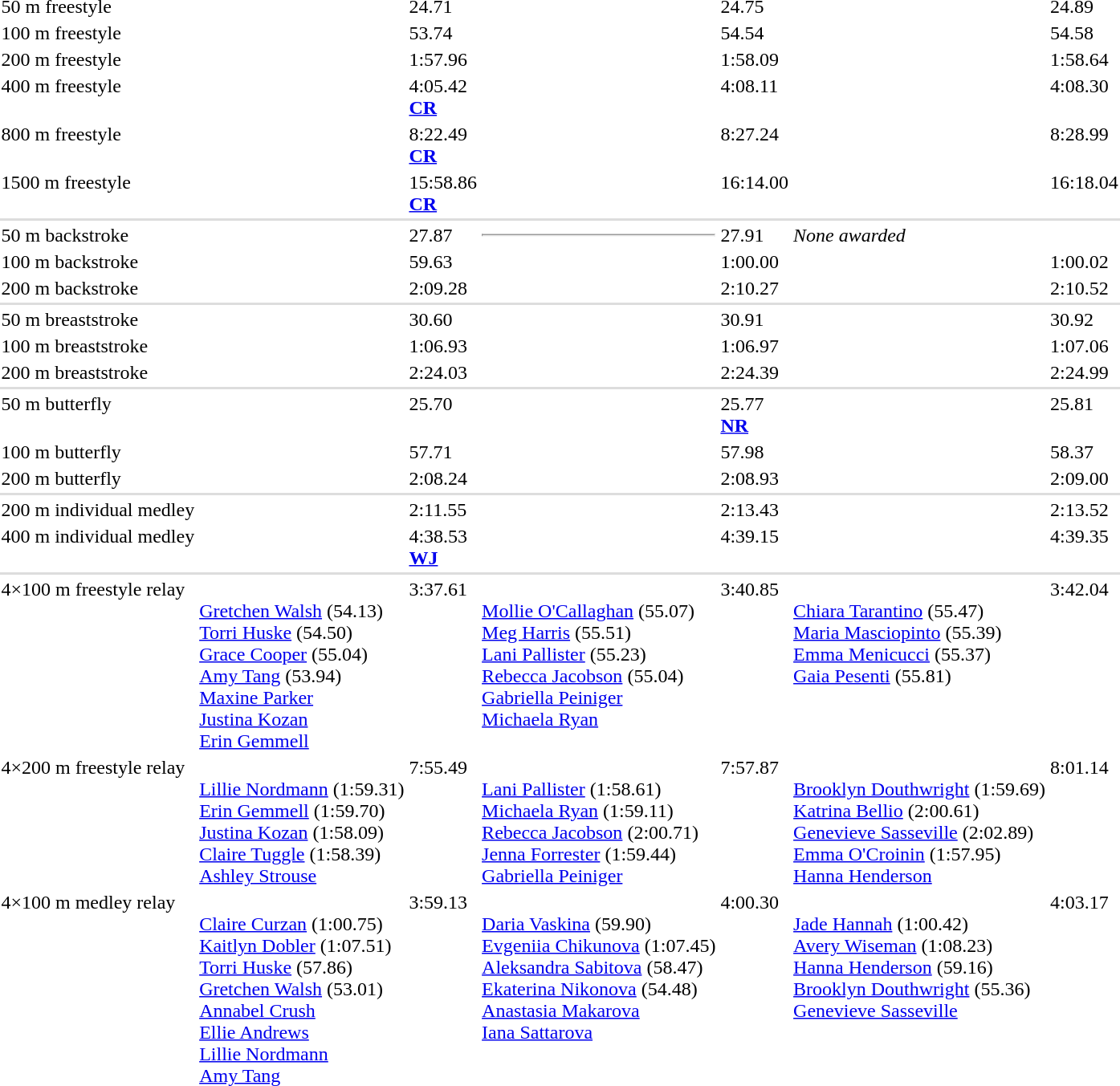<table>
<tr valign="top">
<td>50 m freestyle</td>
<td></td>
<td>24.71</td>
<td></td>
<td>24.75</td>
<td></td>
<td>24.89</td>
</tr>
<tr valign="top">
<td>100 m freestyle</td>
<td></td>
<td>53.74</td>
<td></td>
<td>54.54</td>
<td></td>
<td>54.58</td>
</tr>
<tr valign="top">
<td>200 m freestyle</td>
<td></td>
<td>1:57.96</td>
<td></td>
<td>1:58.09</td>
<td></td>
<td>1:58.64</td>
</tr>
<tr valign="top">
<td>400 m freestyle</td>
<td></td>
<td>4:05.42<br><strong><a href='#'>CR</a></strong></td>
<td></td>
<td>4:08.11</td>
<td></td>
<td>4:08.30</td>
</tr>
<tr valign="top">
<td>800 m freestyle</td>
<td></td>
<td>8:22.49<br><strong><a href='#'>CR</a></strong></td>
<td></td>
<td>8:27.24</td>
<td></td>
<td>8:28.99</td>
</tr>
<tr valign="top">
<td>1500 m freestyle</td>
<td></td>
<td>15:58.86<br><strong><a href='#'>CR</a></strong></td>
<td></td>
<td>16:14.00</td>
<td></td>
<td>16:18.04</td>
</tr>
<tr bgcolor=#DDDDDD>
<td colspan=7></td>
</tr>
<tr valign="top">
<td>50 m backstroke</td>
<td></td>
<td>27.87</td>
<td><hr></td>
<td>27.91</td>
<td colspan=2><em>None awarded</em></td>
</tr>
<tr valign="top">
<td>100 m backstroke</td>
<td></td>
<td>59.63</td>
<td></td>
<td>1:00.00</td>
<td></td>
<td>1:00.02</td>
</tr>
<tr valign="top">
<td>200 m backstroke</td>
<td></td>
<td>2:09.28</td>
<td></td>
<td>2:10.27</td>
<td></td>
<td>2:10.52</td>
</tr>
<tr bgcolor=#DDDDDD>
<td colspan=7></td>
</tr>
<tr valign="top">
<td>50 m breaststroke</td>
<td></td>
<td>30.60</td>
<td></td>
<td>30.91</td>
<td></td>
<td>30.92</td>
</tr>
<tr valign="top">
<td>100 m breaststroke</td>
<td></td>
<td>1:06.93</td>
<td></td>
<td>1:06.97</td>
<td></td>
<td>1:07.06</td>
</tr>
<tr valign="top">
<td>200 m breaststroke</td>
<td></td>
<td>2:24.03</td>
<td></td>
<td>2:24.39</td>
<td></td>
<td>2:24.99</td>
</tr>
<tr bgcolor=#DDDDDD>
<td colspan=7></td>
</tr>
<tr valign="top">
<td>50 m butterfly</td>
<td></td>
<td>25.70</td>
<td></td>
<td>25.77<br><strong><a href='#'>NR</a></strong></td>
<td></td>
<td>25.81</td>
</tr>
<tr valign="top">
<td>100 m butterfly</td>
<td></td>
<td>57.71</td>
<td></td>
<td>57.98</td>
<td></td>
<td>58.37</td>
</tr>
<tr valign="top">
<td>200 m butterfly</td>
<td></td>
<td>2:08.24</td>
<td></td>
<td>2:08.93</td>
<td></td>
<td>2:09.00</td>
</tr>
<tr bgcolor=#DDDDDD>
<td colspan=7></td>
</tr>
<tr valign="top">
<td>200 m individual medley</td>
<td></td>
<td>2:11.55</td>
<td></td>
<td>2:13.43</td>
<td></td>
<td>2:13.52</td>
</tr>
<tr valign="top">
<td>400 m individual medley</td>
<td></td>
<td>4:38.53<br><strong><a href='#'>WJ</a></strong></td>
<td></td>
<td>4:39.15</td>
<td></td>
<td>4:39.35</td>
</tr>
<tr bgcolor=#DDDDDD>
<td colspan=7></td>
</tr>
<tr valign="top">
<td>4×100 m freestyle relay</td>
<td><br><a href='#'>Gretchen Walsh</a> (54.13)<br><a href='#'>Torri Huske</a> (54.50)<br><a href='#'>Grace Cooper</a> (55.04)<br><a href='#'>Amy Tang</a> (53.94)<br><a href='#'>Maxine Parker</a><br><a href='#'>Justina Kozan</a><br><a href='#'>Erin Gemmell</a></td>
<td>3:37.61</td>
<td><br><a href='#'>Mollie O'Callaghan</a> (55.07)<br><a href='#'>Meg Harris</a> (55.51)<br><a href='#'>Lani Pallister</a> (55.23)<br><a href='#'>Rebecca Jacobson</a> (55.04)<br><a href='#'>Gabriella Peiniger</a><br><a href='#'>Michaela Ryan</a></td>
<td>3:40.85</td>
<td><br><a href='#'>Chiara Tarantino</a> (55.47)<br><a href='#'>Maria Masciopinto</a> (55.39)<br><a href='#'>Emma Menicucci</a> (55.37)<br><a href='#'>Gaia Pesenti</a> (55.81)</td>
<td>3:42.04</td>
</tr>
<tr valign="top">
<td>4×200 m freestyle relay</td>
<td><br><a href='#'>Lillie Nordmann</a> (1:59.31)<br><a href='#'>Erin Gemmell</a> (1:59.70)<br><a href='#'>Justina Kozan</a> (1:58.09)<br><a href='#'>Claire Tuggle</a> (1:58.39)<br><a href='#'>Ashley Strouse</a></td>
<td>7:55.49</td>
<td><br><a href='#'>Lani Pallister</a> (1:58.61)<br><a href='#'>Michaela Ryan</a> (1:59.11)<br><a href='#'>Rebecca Jacobson</a> (2:00.71)<br><a href='#'>Jenna Forrester</a> (1:59.44)<br><a href='#'>Gabriella Peiniger</a></td>
<td>7:57.87</td>
<td><br><a href='#'>Brooklyn Douthwright</a> (1:59.69)<br><a href='#'>Katrina Bellio</a> (2:00.61)<br><a href='#'>Genevieve Sasseville</a> (2:02.89)<br><a href='#'>Emma O'Croinin</a> (1:57.95)<br><a href='#'>Hanna Henderson</a></td>
<td>8:01.14</td>
</tr>
<tr valign="top">
<td>4×100 m medley relay</td>
<td><br><a href='#'>Claire Curzan</a> (1:00.75)<br><a href='#'>Kaitlyn Dobler</a> (1:07.51)<br><a href='#'>Torri Huske</a> (57.86)<br><a href='#'>Gretchen Walsh</a> (53.01)<br><a href='#'>Annabel Crush</a><br><a href='#'>Ellie Andrews</a><br><a href='#'>Lillie Nordmann</a><br><a href='#'>Amy Tang</a></td>
<td>3:59.13</td>
<td><br><a href='#'>Daria Vaskina</a> (59.90)<br><a href='#'>Evgeniia Chikunova</a> (1:07.45)<br><a href='#'>Aleksandra Sabitova</a> (58.47)<br><a href='#'>Ekaterina Nikonova</a> (54.48)<br><a href='#'>Anastasia Makarova</a><br><a href='#'>Iana Sattarova</a></td>
<td>4:00.30</td>
<td><br><a href='#'>Jade Hannah</a> (1:00.42)<br><a href='#'>Avery Wiseman</a> (1:08.23)<br><a href='#'>Hanna Henderson</a> (59.16)<br><a href='#'>Brooklyn Douthwright</a> (55.36)<br><a href='#'>Genevieve Sasseville</a></td>
<td>4:03.17</td>
</tr>
</table>
